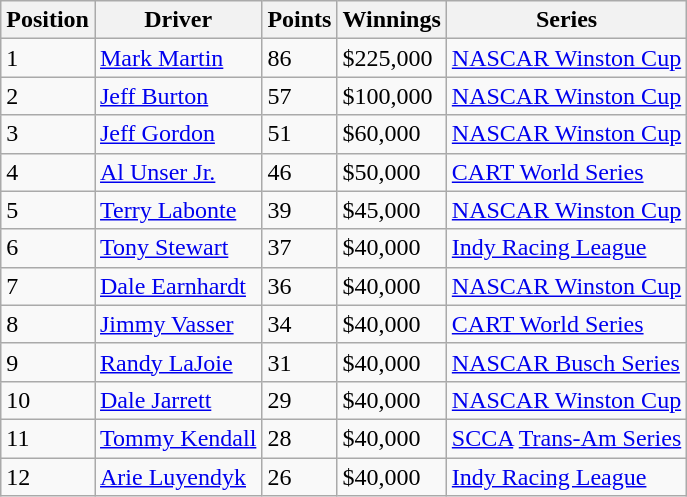<table class="wikitable">
<tr>
<th><strong>Position</strong></th>
<th><strong>Driver</strong></th>
<th><strong>Points</strong></th>
<th><strong>Winnings</strong></th>
<th><strong>Series</strong></th>
</tr>
<tr>
<td>1</td>
<td> <a href='#'>Mark Martin</a></td>
<td>86</td>
<td>$225,000</td>
<td><a href='#'>NASCAR Winston Cup</a></td>
</tr>
<tr>
<td>2</td>
<td> <a href='#'>Jeff Burton</a></td>
<td>57</td>
<td>$100,000</td>
<td><a href='#'>NASCAR Winston Cup</a></td>
</tr>
<tr>
<td>3</td>
<td> <a href='#'>Jeff Gordon</a></td>
<td>51</td>
<td>$60,000</td>
<td><a href='#'>NASCAR Winston Cup</a></td>
</tr>
<tr>
<td>4</td>
<td> <a href='#'>Al Unser Jr.</a></td>
<td>46</td>
<td>$50,000</td>
<td><a href='#'>CART World Series</a></td>
</tr>
<tr>
<td>5</td>
<td> <a href='#'>Terry Labonte</a></td>
<td>39</td>
<td>$45,000</td>
<td><a href='#'>NASCAR Winston Cup</a></td>
</tr>
<tr>
<td>6</td>
<td> <a href='#'>Tony Stewart</a></td>
<td>37</td>
<td>$40,000</td>
<td><a href='#'>Indy Racing League</a></td>
</tr>
<tr>
<td>7</td>
<td> <a href='#'>Dale Earnhardt</a></td>
<td>36</td>
<td>$40,000</td>
<td><a href='#'>NASCAR Winston Cup</a></td>
</tr>
<tr>
<td>8</td>
<td> <a href='#'>Jimmy Vasser</a></td>
<td>34</td>
<td>$40,000</td>
<td><a href='#'>CART World Series</a></td>
</tr>
<tr>
<td>9</td>
<td> <a href='#'>Randy LaJoie</a></td>
<td>31</td>
<td>$40,000</td>
<td><a href='#'>NASCAR Busch Series</a></td>
</tr>
<tr>
<td>10</td>
<td> <a href='#'>Dale Jarrett</a></td>
<td>29</td>
<td>$40,000</td>
<td><a href='#'>NASCAR Winston Cup</a></td>
</tr>
<tr>
<td>11</td>
<td> <a href='#'>Tommy Kendall</a></td>
<td>28</td>
<td>$40,000</td>
<td><a href='#'>SCCA</a> <a href='#'>Trans-Am Series</a></td>
</tr>
<tr>
<td>12</td>
<td> <a href='#'>Arie Luyendyk</a></td>
<td>26</td>
<td>$40,000</td>
<td><a href='#'>Indy Racing League</a></td>
</tr>
</table>
